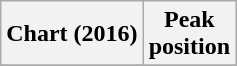<table class="wikitable plainrowheaders">
<tr>
<th scope="col">Chart (2016)</th>
<th scope="col">Peak<br> position</th>
</tr>
<tr>
</tr>
</table>
